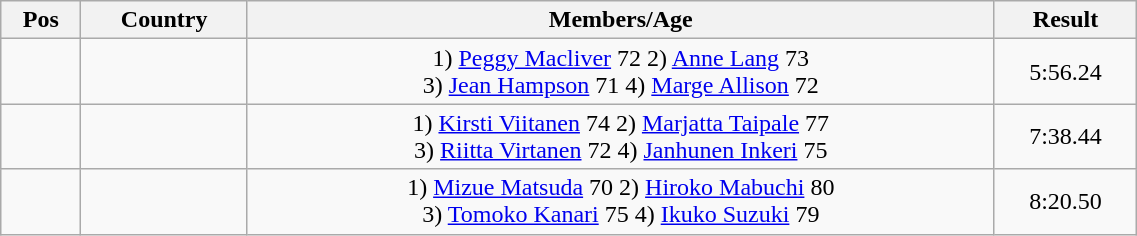<table class="wikitable"  style="text-align:center; width:60%;">
<tr>
<th>Pos</th>
<th>Country</th>
<th>Members/Age</th>
<th>Result</th>
</tr>
<tr>
<td align=center></td>
<td align=left></td>
<td>1) <a href='#'>Peggy Macliver</a> 72 2) <a href='#'>Anne Lang</a> 73<br>3) <a href='#'>Jean Hampson</a> 71 4) <a href='#'>Marge Allison</a> 72</td>
<td>5:56.24</td>
</tr>
<tr>
<td align=center></td>
<td align=left></td>
<td>1) <a href='#'>Kirsti Viitanen</a> 74 2) <a href='#'>Marjatta Taipale</a> 77<br>3) <a href='#'>Riitta Virtanen</a> 72 4) <a href='#'>Janhunen Inkeri</a> 75</td>
<td>7:38.44</td>
</tr>
<tr>
<td align=center></td>
<td align=left></td>
<td>1) <a href='#'>Mizue Matsuda</a> 70 2) <a href='#'>Hiroko Mabuchi</a> 80<br>3) <a href='#'>Tomoko Kanari</a> 75 4) <a href='#'>Ikuko Suzuki</a> 79</td>
<td>8:20.50</td>
</tr>
</table>
